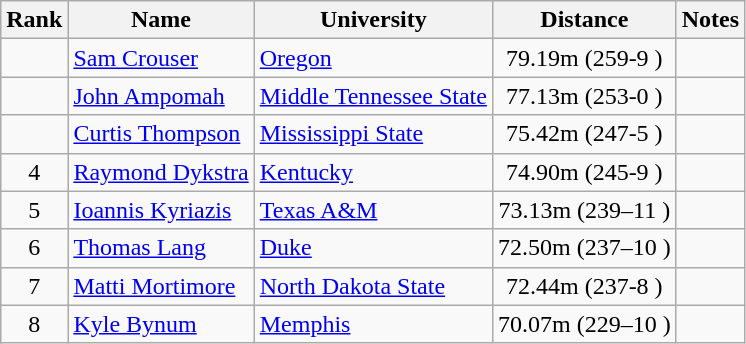<table class="wikitable sortable" style="text-align:center">
<tr>
<th>Rank</th>
<th>Name</th>
<th>University</th>
<th>Distance</th>
<th>Notes</th>
</tr>
<tr>
<td></td>
<td align=left><a href='#'>Sam Crouser</a></td>
<td align=left><a href='#'>Oregon</a></td>
<td>79.19m (259-9 )</td>
<td></td>
</tr>
<tr>
<td></td>
<td align=left><a href='#'>John Ampomah</a></td>
<td align=left><a href='#'>Middle Tennessee State</a></td>
<td>77.13m (253-0 )</td>
<td></td>
</tr>
<tr>
<td></td>
<td align=left><a href='#'>Curtis Thompson</a></td>
<td align=left><a href='#'>Mississippi State</a></td>
<td>75.42m (247-5 )</td>
<td></td>
</tr>
<tr>
<td>4</td>
<td align=left><a href='#'>Raymond Dykstra</a></td>
<td align="left"><a href='#'>Kentucky</a></td>
<td>74.90m (245-9 )</td>
<td></td>
</tr>
<tr>
<td>5</td>
<td align=left><a href='#'>Ioannis Kyriazis</a></td>
<td align=left><a href='#'>Texas A&M</a></td>
<td>73.13m (239–11 )</td>
<td></td>
</tr>
<tr>
<td>6</td>
<td align=left><a href='#'>Thomas Lang</a></td>
<td align="left"><a href='#'>Duke</a></td>
<td>72.50m (237–10 )</td>
<td></td>
</tr>
<tr>
<td>7</td>
<td align=left><a href='#'>Matti Mortimore</a></td>
<td align="left"><a href='#'>North Dakota State</a></td>
<td>72.44m (237-8 )</td>
<td></td>
</tr>
<tr>
<td>8</td>
<td align=left><a href='#'>Kyle Bynum</a></td>
<td align="left"><a href='#'>Memphis</a></td>
<td>70.07m (229–10 )</td>
<td></td>
</tr>
</table>
